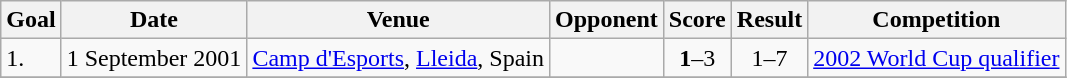<table class="wikitable plainrowheaders sortable">
<tr>
<th>Goal</th>
<th>Date</th>
<th>Venue</th>
<th>Opponent</th>
<th>Score</th>
<th>Result</th>
<th>Competition</th>
</tr>
<tr>
<td>1.</td>
<td>1 September 2001</td>
<td><a href='#'>Camp d'Esports</a>, <a href='#'>Lleida</a>, Spain</td>
<td></td>
<td align=center><strong>1</strong>–3</td>
<td align=center>1–7</td>
<td><a href='#'>2002 World Cup qualifier</a></td>
</tr>
<tr>
</tr>
</table>
